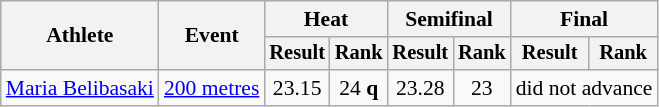<table class="wikitable" style="font-size:90%">
<tr>
<th rowspan="2">Athlete</th>
<th rowspan="2">Event</th>
<th colspan="2">Heat</th>
<th colspan="2">Semifinal</th>
<th colspan="2">Final</th>
</tr>
<tr style="font-size:95%">
<th>Result</th>
<th>Rank</th>
<th>Result</th>
<th>Rank</th>
<th>Result</th>
<th>Rank</th>
</tr>
<tr style=text-align:center>
<td style=text-align:left><a href='#'>Maria Belibasaki</a></td>
<td style=text-align:left><a href='#'>200 metres</a></td>
<td>23.15</td>
<td>24 <strong>q</strong></td>
<td>23.28</td>
<td>23</td>
<td colspan="2">did not advance</td>
</tr>
</table>
